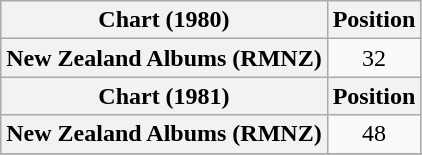<table class="wikitable plainrowheaders" style="text-align:center">
<tr>
<th scope="col">Chart (1980)</th>
<th scope="col">Position</th>
</tr>
<tr>
<th scope="row">New Zealand Albums (RMNZ)</th>
<td>32</td>
</tr>
<tr>
<th scope="col">Chart (1981)</th>
<th scope="col">Position</th>
</tr>
<tr>
<th scope="row">New Zealand Albums (RMNZ)</th>
<td>48</td>
</tr>
<tr>
</tr>
</table>
